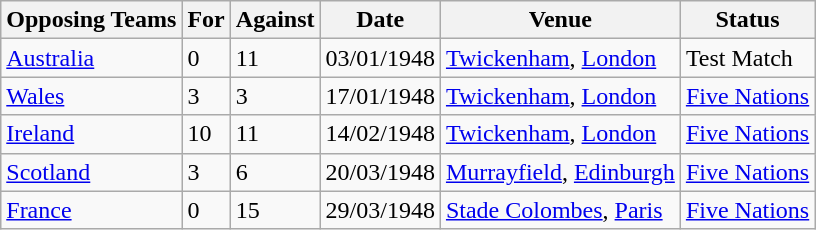<table class="wikitable">
<tr>
<th>Opposing Teams</th>
<th>For</th>
<th>Against</th>
<th>Date</th>
<th>Venue</th>
<th>Status</th>
</tr>
<tr>
<td><a href='#'>Australia</a></td>
<td>0</td>
<td>11</td>
<td>03/01/1948</td>
<td><a href='#'>Twickenham</a>, <a href='#'>London</a></td>
<td>Test Match</td>
</tr>
<tr>
<td><a href='#'>Wales</a></td>
<td>3</td>
<td>3</td>
<td>17/01/1948</td>
<td><a href='#'>Twickenham</a>, <a href='#'>London</a></td>
<td><a href='#'>Five Nations</a></td>
</tr>
<tr>
<td><a href='#'>Ireland</a></td>
<td>10</td>
<td>11</td>
<td>14/02/1948</td>
<td><a href='#'>Twickenham</a>, <a href='#'>London</a></td>
<td><a href='#'>Five Nations</a></td>
</tr>
<tr>
<td><a href='#'>Scotland</a></td>
<td>3</td>
<td>6</td>
<td>20/03/1948</td>
<td><a href='#'>Murrayfield</a>, <a href='#'>Edinburgh</a></td>
<td><a href='#'>Five Nations</a></td>
</tr>
<tr>
<td><a href='#'>France</a></td>
<td>0</td>
<td>15</td>
<td>29/03/1948</td>
<td><a href='#'>Stade Colombes</a>, <a href='#'>Paris</a></td>
<td><a href='#'>Five Nations</a></td>
</tr>
</table>
